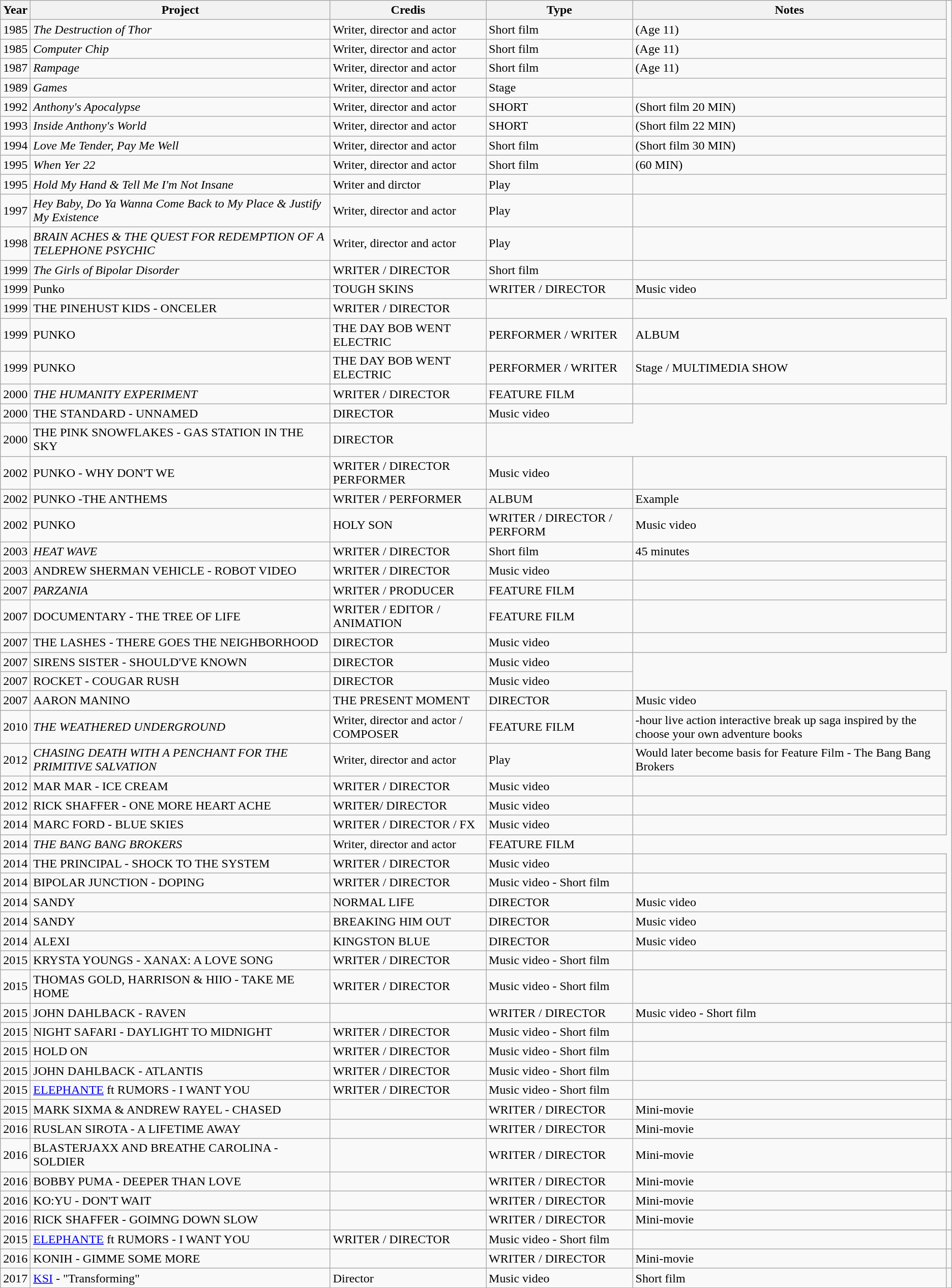<table class="wikitable">
<tr>
<th>Year</th>
<th>Project</th>
<th>Credis</th>
<th>Type</th>
<th>Notes</th>
</tr>
<tr>
<td>1985</td>
<td><em>The Destruction of Thor</em></td>
<td>Writer, director and actor</td>
<td>Short film</td>
<td>(Age 11)</td>
</tr>
<tr>
<td>1985</td>
<td><em>Computer Chip</em></td>
<td>Writer, director and actor</td>
<td>Short film</td>
<td>(Age 11)</td>
</tr>
<tr>
<td>1987</td>
<td><em>Rampage</em></td>
<td>Writer, director and actor</td>
<td>Short film</td>
<td>(Age 11)</td>
</tr>
<tr>
<td>1989</td>
<td><em>Games</em></td>
<td>Writer, director and actor</td>
<td>Stage</td>
<td></td>
</tr>
<tr>
<td>1992</td>
<td><em>Anthony's Apocalypse</em></td>
<td>Writer, director and actor</td>
<td>SHORT</td>
<td>(Short film 20 MIN)</td>
</tr>
<tr>
<td>1993</td>
<td><em>Inside Anthony's World</em></td>
<td>Writer, director and actor</td>
<td>SHORT</td>
<td>(Short film 22 MIN)</td>
</tr>
<tr>
<td>1994</td>
<td><em>Love Me Tender, Pay Me Well</em></td>
<td>Writer, director and actor</td>
<td>Short film</td>
<td>(Short film 30 MIN)</td>
</tr>
<tr>
<td>1995</td>
<td><em>When Yer 22</em></td>
<td>Writer, director and actor</td>
<td>Short film</td>
<td>(60 MIN)</td>
</tr>
<tr>
<td>1995</td>
<td><em>Hold My Hand & Tell Me I'm Not Insane</em></td>
<td>Writer and dirctor</td>
<td>Play</td>
<td></td>
</tr>
<tr>
<td>1997</td>
<td><em>Hey Baby, Do Ya Wanna Come Back to My Place & Justify My Existence</em></td>
<td>Writer, director and actor</td>
<td>Play</td>
<td></td>
</tr>
<tr>
<td>1998</td>
<td><em>BRAIN ACHES & THE QUEST FOR REDEMPTION OF A TELEPHONE PSYCHIC</em></td>
<td>Writer, director and actor</td>
<td>Play</td>
<td></td>
</tr>
<tr>
<td>1999</td>
<td><em>The Girls of Bipolar Disorder</em></td>
<td>WRITER / DIRECTOR</td>
<td>Short film</td>
<td></td>
</tr>
<tr>
<td>1999</td>
<td>Punko</td>
<td>TOUGH SKINS</td>
<td>WRITER / DIRECTOR</td>
<td>Music video</td>
</tr>
<tr>
<td>1999</td>
<td>THE PINEHUST KIDS - ONCELER</td>
<td>WRITER / DIRECTOR</td>
<td></td>
</tr>
<tr>
<td>1999</td>
<td>PUNKO</td>
<td>THE DAY BOB WENT ELECTRIC</td>
<td>PERFORMER / WRITER</td>
<td>ALBUM</td>
</tr>
<tr>
<td>1999</td>
<td>PUNKO</td>
<td>THE DAY BOB WENT ELECTRIC</td>
<td>PERFORMER / WRITER</td>
<td>Stage / MULTIMEDIA SHOW</td>
</tr>
<tr>
<td>2000</td>
<td><em>THE HUMANITY EXPERIMENT</em></td>
<td>WRITER / DIRECTOR</td>
<td>FEATURE FILM</td>
<td></td>
</tr>
<tr>
<td>2000</td>
<td>THE STANDARD - UNNAMED</td>
<td>DIRECTOR</td>
<td>Music video</td>
</tr>
<tr>
<td>2000</td>
<td>THE PINK SNOWFLAKES - GAS STATION IN THE SKY</td>
<td>DIRECTOR</td>
</tr>
<tr>
<td>2002</td>
<td>PUNKO - WHY DON'T WE</td>
<td>WRITER / DIRECTOR PERFORMER</td>
<td>Music video</td>
<td></td>
</tr>
<tr>
<td>2002</td>
<td>PUNKO -THE ANTHEMS</td>
<td>WRITER / PERFORMER</td>
<td>ALBUM</td>
<td>Example</td>
</tr>
<tr>
<td>2002</td>
<td>PUNKO</td>
<td>HOLY SON</td>
<td>WRITER / DIRECTOR / PERFORM</td>
<td>Music video</td>
</tr>
<tr>
<td>2003</td>
<td><em>HEAT WAVE</em></td>
<td>WRITER / DIRECTOR</td>
<td>Short film</td>
<td>45 minutes</td>
</tr>
<tr>
<td>2003</td>
<td>ANDREW SHERMAN VEHICLE - ROBOT VIDEO</td>
<td>WRITER / DIRECTOR</td>
<td>Music video</td>
<td></td>
</tr>
<tr>
<td>2007</td>
<td><em>PARZANIA</em></td>
<td>WRITER / PRODUCER</td>
<td>FEATURE FILM</td>
<td></td>
</tr>
<tr>
<td>2007</td>
<td>DOCUMENTARY - THE TREE OF LIFE</td>
<td>WRITER / EDITOR / ANIMATION</td>
<td>FEATURE FILM</td>
<td></td>
</tr>
<tr>
<td>2007</td>
<td>THE LASHES - THERE GOES THE NEIGHBORHOOD</td>
<td>DIRECTOR</td>
<td>Music video</td>
<td></td>
</tr>
<tr>
<td>2007</td>
<td>SIRENS SISTER - SHOULD'VE KNOWN</td>
<td>DIRECTOR</td>
<td>Music video</td>
</tr>
<tr>
<td>2007</td>
<td>ROCKET  - COUGAR RUSH</td>
<td>DIRECTOR</td>
<td>Music video</td>
</tr>
<tr>
<td>2007</td>
<td>AARON MANINO</td>
<td>THE PRESENT MOMENT</td>
<td>DIRECTOR</td>
<td>Music video</td>
</tr>
<tr>
<td>2010</td>
<td><em>THE WEATHERED UNDERGROUND</em></td>
<td>Writer, director and actor / COMPOSER</td>
<td>FEATURE FILM</td>
<td>-hour live action interactive break up saga inspired by the choose your own adventure books</td>
</tr>
<tr>
<td>2012</td>
<td><em>CHASING DEATH WITH A PENCHANT FOR THE PRIMITIVE SALVATION</em></td>
<td>Writer, director and actor</td>
<td>Play</td>
<td>Would later become basis for Feature Film - The Bang Bang Brokers</td>
</tr>
<tr>
<td>2012</td>
<td>MAR MAR - ICE CREAM</td>
<td>WRITER / DIRECTOR</td>
<td>Music video</td>
<td></td>
</tr>
<tr>
<td>2012</td>
<td>RICK SHAFFER - ONE MORE HEART ACHE</td>
<td>WRITER/ DIRECTOR</td>
<td>Music video</td>
<td></td>
</tr>
<tr>
<td>2014</td>
<td>MARC FORD - BLUE SKIES</td>
<td>WRITER / DIRECTOR / FX</td>
<td>Music video</td>
<td></td>
</tr>
<tr>
<td>2014</td>
<td><em>THE BANG BANG BROKERS</em></td>
<td>Writer, director and actor</td>
<td>FEATURE FILM</td>
</tr>
<tr>
<td>2014</td>
<td>THE PRINCIPAL - SHOCK TO THE SYSTEM</td>
<td>WRITER / DIRECTOR</td>
<td>Music video</td>
<td></td>
</tr>
<tr>
<td>2014</td>
<td>BIPOLAR JUNCTION - DOPING</td>
<td>WRITER / DIRECTOR</td>
<td>Music video - Short film</td>
<td></td>
</tr>
<tr>
<td>2014</td>
<td>SANDY</td>
<td>NORMAL LIFE</td>
<td>DIRECTOR</td>
<td>Music video</td>
</tr>
<tr>
<td>2014</td>
<td>SANDY</td>
<td>BREAKING HIM OUT</td>
<td>DIRECTOR</td>
<td>Music video</td>
</tr>
<tr>
<td>2014</td>
<td>ALEXI</td>
<td>KINGSTON BLUE</td>
<td>DIRECTOR</td>
<td>Music video</td>
</tr>
<tr>
<td>2015</td>
<td>KRYSTA YOUNGS - XANAX: A LOVE SONG</td>
<td>WRITER / DIRECTOR</td>
<td>Music video - Short film</td>
<td></td>
</tr>
<tr>
<td>2015</td>
<td>THOMAS GOLD, HARRISON & HIIO - TAKE ME HOME</td>
<td>WRITER / DIRECTOR</td>
<td>Music video - Short film</td>
<td></td>
</tr>
<tr>
<td>2015</td>
<td>JOHN DAHLBACK - RAVEN</td>
<td></td>
<td>WRITER / DIRECTOR</td>
<td>Music video - Short film</td>
<td></td>
</tr>
<tr>
<td>2015</td>
<td>NIGHT SAFARI - DAYLIGHT TO MIDNIGHT</td>
<td>WRITER / DIRECTOR</td>
<td>Music video - Short film</td>
<td></td>
</tr>
<tr>
<td>2015</td>
<td MOGUAI ft CHEAT CODES ->HOLD ON</td>
<td>WRITER / DIRECTOR</td>
<td>Music video - Short film</td>
<td></td>
</tr>
<tr>
<td>2015</td>
<td>JOHN DAHLBACK - ATLANTIS</td>
<td>WRITER / DIRECTOR</td>
<td>Music video - Short film</td>
<td></td>
</tr>
<tr>
<td>2015</td>
<td><a href='#'>ELEPHANTE</a> ft RUMORS - I WANT YOU</td>
<td>WRITER / DIRECTOR</td>
<td>Music video - Short film</td>
<td></td>
</tr>
<tr>
<td>2015</td>
<td>MARK SIXMA & ANDREW RAYEL - CHASED</td>
<td></td>
<td>WRITER / DIRECTOR</td>
<td>Mini-movie</td>
<td></td>
</tr>
<tr>
<td>2016</td>
<td>RUSLAN SIROTA - A LIFETIME AWAY</td>
<td></td>
<td>WRITER / DIRECTOR</td>
<td>Mini-movie</td>
<td></td>
</tr>
<tr>
<td>2016</td>
<td>BLASTERJAXX AND BREATHE CAROLINA - SOLDIER</td>
<td></td>
<td>WRITER / DIRECTOR</td>
<td>Mini-movie</td>
<td></td>
</tr>
<tr>
<td>2016</td>
<td>BOBBY PUMA - DEEPER THAN LOVE</td>
<td></td>
<td>WRITER / DIRECTOR</td>
<td>Mini-movie</td>
<td></td>
</tr>
<tr>
<td>2016</td>
<td>KO:YU - DON'T WAIT</td>
<td></td>
<td>WRITER / DIRECTOR</td>
<td>Mini-movie</td>
<td></td>
</tr>
<tr>
<td>2016</td>
<td>RICK SHAFFER - GOIMNG DOWN SLOW</td>
<td></td>
<td>WRITER / DIRECTOR</td>
<td>Mini-movie</td>
<td></td>
</tr>
<tr>
<td>2015</td>
<td><a href='#'>ELEPHANTE</a> ft RUMORS - I WANT YOU</td>
<td>WRITER / DIRECTOR</td>
<td>Music video - Short film</td>
<td></td>
</tr>
<tr>
<td>2016</td>
<td>KONIH - GIMME SOME MORE</td>
<td></td>
<td>WRITER / DIRECTOR</td>
<td>Mini-movie</td>
<td></td>
</tr>
<tr>
<td>2017</td>
<td><a href='#'>KSI</a> - "Transforming"</td>
<td>Director</td>
<td>Music video</td>
<td>Short film</td>
<td></td>
</tr>
</table>
